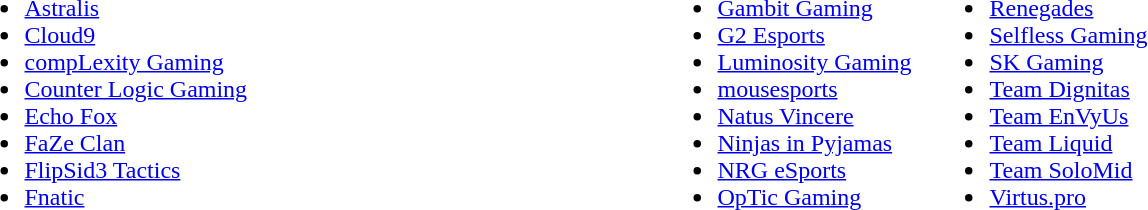<table cellspacing="10">
<tr>
<td valign="top" width="450px"><br><ul><li><a href='#'>Astralis</a></li><li><a href='#'>Cloud9</a></li><li><a href='#'>compLexity Gaming</a></li><li><a href='#'>Counter Logic Gaming</a></li><li><a href='#'>Echo Fox</a></li><li><a href='#'>FaZe Clan</a></li><li><a href='#'>FlipSid3 Tactics</a></li><li><a href='#'>Fnatic</a></li></ul></td>
<td valign="top"><br><ul><li><a href='#'>Gambit Gaming</a></li><li><a href='#'>G2 Esports</a></li><li><a href='#'>Luminosity Gaming</a></li><li><a href='#'>mousesports</a></li><li><a href='#'>Natus Vincere</a></li><li><a href='#'>Ninjas in Pyjamas</a></li><li><a href='#'>NRG eSports</a></li><li><a href='#'>OpTic Gaming</a></li></ul></td>
<td valign="top"><br><ul><li><a href='#'>Renegades</a></li><li><a href='#'>Selfless Gaming</a></li><li><a href='#'>SK Gaming</a></li><li><a href='#'>Team Dignitas</a></li><li><a href='#'>Team EnVyUs</a></li><li><a href='#'>Team Liquid</a></li><li><a href='#'>Team SoloMid</a></li><li><a href='#'>Virtus.pro</a></li></ul></td>
</tr>
<tr>
</tr>
</table>
